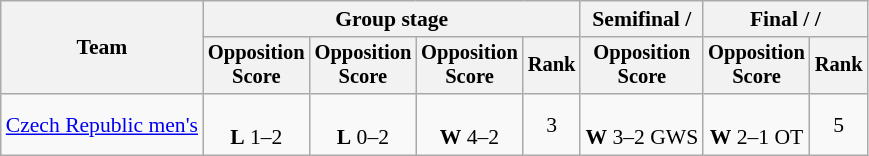<table class="wikitable" style="font-size:90%">
<tr>
<th rowspan=2>Team</th>
<th colspan=4>Group stage</th>
<th>Semifinal / </th>
<th colspan=2>Final /  / </th>
</tr>
<tr style="font-size:95%">
<th>Opposition<br>Score</th>
<th>Opposition<br>Score</th>
<th>Opposition<br>Score</th>
<th>Rank</th>
<th>Opposition<br>Score</th>
<th>Opposition<br>Score</th>
<th>Rank</th>
</tr>
<tr align=center>
<td align=left><a href='#'>Czech Republic men's</a></td>
<td><br> <strong>L</strong> 1–2</td>
<td><br> <strong>L</strong> 0–2</td>
<td><br> <strong>W</strong> 4–2</td>
<td>3</td>
<td><br> <strong>W</strong> 3–2 GWS</td>
<td><br> <strong>W</strong> 2–1 OT</td>
<td>5</td>
</tr>
</table>
